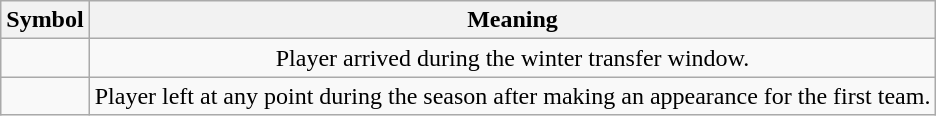<table class="wikitable" style="text-align: center">
<tr>
<th>Symbol</th>
<th>Meaning</th>
</tr>
<tr>
<td></td>
<td>Player arrived during the winter transfer window.</td>
</tr>
<tr>
<td></td>
<td>Player left at any point during the season after making an appearance for the first team.</td>
</tr>
</table>
